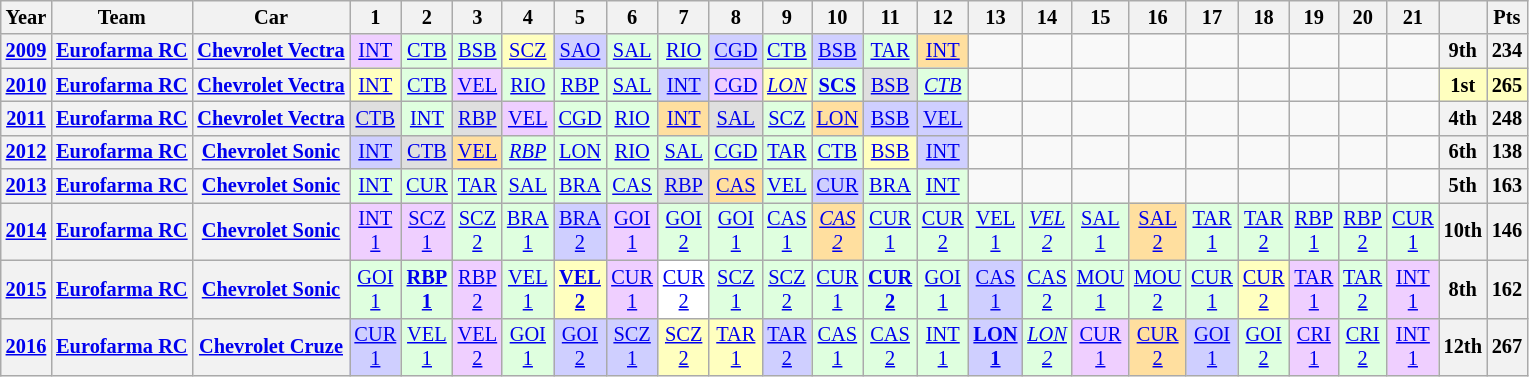<table class="wikitable" style="text-align:center; font-size:85%">
<tr>
<th>Year</th>
<th>Team</th>
<th>Car</th>
<th>1</th>
<th>2</th>
<th>3</th>
<th>4</th>
<th>5</th>
<th>6</th>
<th>7</th>
<th>8</th>
<th>9</th>
<th>10</th>
<th>11</th>
<th>12</th>
<th>13</th>
<th>14</th>
<th>15</th>
<th>16</th>
<th>17</th>
<th>18</th>
<th>19</th>
<th>20</th>
<th>21</th>
<th></th>
<th>Pts</th>
</tr>
<tr>
<th><a href='#'>2009</a></th>
<th><a href='#'>Eurofarma RC</a></th>
<th><a href='#'>Chevrolet Vectra</a></th>
<td style="background:#efcfff;"><a href='#'>INT</a><br></td>
<td style="background:#dfffdf;"><a href='#'>CTB</a><br></td>
<td style="background:#dfffdf;"><a href='#'>BSB</a><br></td>
<td style="background:#FFFFBF;"><a href='#'>SCZ</a><br></td>
<td style="background:#cfcfff;"><a href='#'>SAO</a><br></td>
<td style="background:#DFFFDF;"><a href='#'>SAL</a><br></td>
<td style="background:#DFFFDF;"><a href='#'>RIO</a><br></td>
<td style="background:#cfcfff;"><a href='#'>CGD</a><br></td>
<td style="background:#DFFFDF;"><a href='#'>CTB</a><br></td>
<td style="background:#cfcfff;"><a href='#'>BSB</a><br></td>
<td style="background:#DFFFDF;"><a href='#'>TAR</a><br></td>
<td style="background:#FFDF9F;"><a href='#'>INT</a><br></td>
<td></td>
<td></td>
<td></td>
<td></td>
<td></td>
<td></td>
<td></td>
<td></td>
<td></td>
<th>9th</th>
<th>234</th>
</tr>
<tr>
<th><a href='#'>2010</a></th>
<th><a href='#'>Eurofarma RC</a></th>
<th><a href='#'>Chevrolet Vectra</a></th>
<td style="background:#FFFFBF;"><a href='#'>INT</a><br></td>
<td style="background:#DFFFDF;"><a href='#'>CTB</a><br></td>
<td style="background:#efcfff;"><a href='#'>VEL</a><br></td>
<td style="background:#DFFFDF;"><a href='#'>RIO</a><br></td>
<td style="background:#DFFFDF;"><a href='#'>RBP</a><br></td>
<td style="background:#DFFFDF;"><a href='#'>SAL</a><br></td>
<td style="background:#cfcfff;"><a href='#'>INT</a><br></td>
<td style="background:#efcfff;"><a href='#'>CGD</a><br></td>
<td style="background:#FFFFBF;"><em><a href='#'>LON</a></em><br></td>
<td style="background:#DFFFDF;"><strong><a href='#'>SCS</a></strong><br></td>
<td style="background:#DFDFDF;"><a href='#'>BSB</a><br></td>
<td style="background:#DFFFDF;"><em><a href='#'>CTB</a></em><br></td>
<td></td>
<td></td>
<td></td>
<td></td>
<td></td>
<td></td>
<td></td>
<td></td>
<td></td>
<td style="background:#ffffbf;"><strong>1st</strong></td>
<td style="background:#ffffbf;"><strong>265</strong></td>
</tr>
<tr>
<th><a href='#'>2011</a></th>
<th><a href='#'>Eurofarma RC</a></th>
<th><a href='#'>Chevrolet Vectra</a></th>
<td style="background:#DFDFDF;"><a href='#'>CTB</a><br></td>
<td style="background:#dfffdf;"><a href='#'>INT</a><br></td>
<td style="background:#DFDFDF;"><a href='#'>RBP</a><br></td>
<td style="background:#efcfff;"><a href='#'>VEL</a><br></td>
<td style="background:#dfffdf;"><a href='#'>CGD</a><br></td>
<td style="background:#dfffdf;"><a href='#'>RIO</a><br></td>
<td style="background:#FFDF9F;"><a href='#'>INT</a><br></td>
<td style="background:#DFDFDF;"><a href='#'>SAL</a><br></td>
<td style="background:#DFFFDF;"><a href='#'>SCZ</a><br></td>
<td style="background:#FFDF9F;"><a href='#'>LON</a><br></td>
<td style="background:#cfcfff;"><a href='#'>BSB</a><br></td>
<td style="background:#cfcfff;"><a href='#'>VEL</a><br></td>
<td></td>
<td></td>
<td></td>
<td></td>
<td></td>
<td></td>
<td></td>
<td></td>
<td></td>
<th>4th</th>
<th>248</th>
</tr>
<tr>
<th><a href='#'>2012</a></th>
<th><a href='#'>Eurofarma RC</a></th>
<th><a href='#'>Chevrolet Sonic</a></th>
<td style="background:#cfcfff;"><a href='#'>INT</a><br></td>
<td style="background:#DFDFDF;"><a href='#'>CTB</a><br></td>
<td style="background:#FFDF9F;"><a href='#'>VEL</a><br></td>
<td style="background:#dfffdf;"><em><a href='#'>RBP</a></em><br></td>
<td style="background:#dfffdf;"><a href='#'>LON</a><br></td>
<td style="background:#dfffdf;"><a href='#'>RIO</a><br></td>
<td style="background:#dfffdf;"><a href='#'>SAL</a><br></td>
<td style="background:#dfffdf;"><a href='#'>CGD</a><br></td>
<td style="background:#dfffdf;"><a href='#'>TAR</a><br></td>
<td style="background:#dfffdf;"><a href='#'>CTB</a><br></td>
<td style="background:#FFFFBF;"><a href='#'>BSB</a><br></td>
<td style="background:#cfcfff;"><a href='#'>INT</a><br></td>
<td></td>
<td></td>
<td></td>
<td></td>
<td></td>
<td></td>
<td></td>
<td></td>
<td></td>
<th>6th</th>
<th>138</th>
</tr>
<tr>
<th><a href='#'>2013</a></th>
<th><a href='#'>Eurofarma RC</a></th>
<th><a href='#'>Chevrolet Sonic</a></th>
<td style="background:#dfffdf;"><a href='#'>INT</a><br></td>
<td style="background:#dfffdf;"><a href='#'>CUR</a><br></td>
<td style="background:#dfffdf;"><a href='#'>TAR</a><br></td>
<td style="background:#dfffdf;"><a href='#'>SAL</a><br></td>
<td style="background:#dfffdf;"><a href='#'>BRA</a><br></td>
<td style="background:#dfffdf;"><a href='#'>CAS</a><br></td>
<td style="background:#DFDFDF;"><a href='#'>RBP</a><br></td>
<td style="background:#FFDF9F;"><a href='#'>CAS</a><br></td>
<td style="background:#dfffdf;"><a href='#'>VEL</a><br></td>
<td style="background:#cfcfff;"><a href='#'>CUR</a><br></td>
<td style="background:#dfffdf;"><a href='#'>BRA</a><br></td>
<td style="background:#dfffdf;"><a href='#'>INT</a><br></td>
<td></td>
<td></td>
<td></td>
<td></td>
<td></td>
<td></td>
<td></td>
<td></td>
<td></td>
<th>5th</th>
<th>163</th>
</tr>
<tr>
<th><a href='#'>2014</a></th>
<th><a href='#'>Eurofarma RC</a></th>
<th><a href='#'>Chevrolet Sonic</a></th>
<td style="background:#efcfff;"><a href='#'>INT<br>1</a><br></td>
<td style="background:#efcfff;"><a href='#'>SCZ<br>1</a><br></td>
<td style="background:#DFFFDF;"><a href='#'>SCZ<br>2</a><br></td>
<td style="background:#DFFFDF;"><a href='#'>BRA<br>1</a><br></td>
<td style="background:#cfcfff;"><a href='#'>BRA<br>2</a><br></td>
<td style="background:#efcfff;"><a href='#'>GOI<br>1</a><br></td>
<td style="background:#DFFFDF;"><a href='#'>GOI<br>2</a><br></td>
<td style="background:#DFFFDF;"><a href='#'>GOI<br>1</a><br></td>
<td style="background:#DFFFDF;"><a href='#'>CAS<br>1</a><br></td>
<td style="background:#FFDF9F;"><em><a href='#'>CAS<br>2</a></em><br></td>
<td style="background:#DFFFDF;"><a href='#'>CUR<br>1</a><br></td>
<td style="background:#DFFFDF;"><a href='#'>CUR<br>2</a><br></td>
<td style="background:#DFFFDF;"><a href='#'>VEL<br>1</a><br></td>
<td style="background:#DFFFDF;"><em><a href='#'>VEL<br>2</a></em><br></td>
<td style="background:#DFFFDF;"><a href='#'>SAL<br>1</a><br></td>
<td style="background:#FFDF9F;"><a href='#'>SAL<br>2</a><br></td>
<td style="background:#DFFFDF;"><a href='#'>TAR<br>1</a><br></td>
<td style="background:#DFFFDF;"><a href='#'>TAR<br>2</a><br></td>
<td style="background:#DFFFDF;"><a href='#'>RBP<br>1</a><br></td>
<td style="background:#DFFFDF;"><a href='#'>RBP<br>2</a><br></td>
<td style="background:#DFFFDF;"><a href='#'>CUR<br>1</a><br></td>
<th>10th</th>
<th>146</th>
</tr>
<tr>
<th><a href='#'>2015</a></th>
<th><a href='#'>Eurofarma RC</a></th>
<th><a href='#'>Chevrolet Sonic</a></th>
<td style="background:#DFFFDF;"><a href='#'>GOI<br>1</a><br></td>
<td style="background:#DFFFDF;"><strong><a href='#'>RBP<br>1</a></strong><br></td>
<td style="background:#efcfff;"><a href='#'>RBP<br>2</a><br></td>
<td style="background:#DFFFDF;"><a href='#'>VEL<br>1</a><br></td>
<td style="background:#FFFFBF;"><strong><a href='#'>VEL<br>2</a></strong><br></td>
<td style="background:#efcfff;"><a href='#'>CUR<br>1</a><br></td>
<td style="background:#FFFFFF;"><a href='#'>CUR<br>2</a><br></td>
<td style="background:#DFFFDF;"><a href='#'>SCZ<br>1</a><br></td>
<td style="background:#DFFFDF;"><a href='#'>SCZ<br>2</a><br></td>
<td style="background:#DFFFDF;"><a href='#'>CUR<br>1</a><br></td>
<td style="background:#DFFFDF;"><strong><a href='#'>CUR<br>2</a></strong><br></td>
<td style="background:#DFFFDF;"><a href='#'>GOI<br>1</a><br></td>
<td style="background:#CFCFFF;"><a href='#'>CAS<br>1</a><br></td>
<td style="background:#DFFFDF;"><a href='#'>CAS<br>2</a><br></td>
<td style="background:#DFFFDF;"><a href='#'>MOU<br>1</a><br></td>
<td style="background:#DFFFDF;"><a href='#'>MOU<br>2</a><br></td>
<td style="background:#DFFFDF;"><a href='#'>CUR<br>1</a><br></td>
<td style="background:#FFFFBF;"><a href='#'>CUR<br>2</a><br></td>
<td style="background:#efcfff;"><a href='#'>TAR<br>1</a><br></td>
<td style="background:#DFFFDF;"><a href='#'>TAR<br>2</a><br></td>
<td style="background:#efcfff;"><a href='#'>INT<br>1</a><br></td>
<th>8th</th>
<th>162</th>
</tr>
<tr>
<th><a href='#'>2016</a></th>
<th><a href='#'>Eurofarma RC</a></th>
<th><a href='#'>Chevrolet Cruze</a></th>
<td style="background:#CFCFFF;"><a href='#'>CUR<br>1</a><br></td>
<td style="background:#DFFFDF;"><a href='#'>VEL<br>1</a><br></td>
<td style="background:#efcfff;"><a href='#'>VEL<br>2</a><br></td>
<td style="background:#DFFFDF;"><a href='#'>GOI<br>1</a><br></td>
<td style="background:#CFCFFF;"><a href='#'>GOI<br>2</a><br></td>
<td style="background:#CFCFFF;"><a href='#'>SCZ<br>1</a><br></td>
<td style="background:#FFFFBF;"><a href='#'>SCZ<br>2</a><br></td>
<td style="background:#FFFFBF;"><a href='#'>TAR<br>1</a><br></td>
<td style="background:#CFCFFF;"><a href='#'>TAR<br>2</a><br></td>
<td style="background:#DFFFDF;"><a href='#'>CAS<br>1</a><br></td>
<td style="background:#DFFFDF;"><a href='#'>CAS<br>2</a><br></td>
<td style="background:#DFFFDF;"><a href='#'>INT<br>1</a><br></td>
<td style="background:#CFCFFF;"><strong><a href='#'>LON<br>1</a></strong><br></td>
<td style="background:#DFFFDF;"><em><a href='#'>LON<br>2</a></em><br></td>
<td style="background:#efcfff;"><a href='#'>CUR<br>1</a><br></td>
<td style="background:#FFDF9F;"><a href='#'>CUR<br>2</a><br></td>
<td style="background:#CFCFFF;"><a href='#'>GOI<br>1</a><br></td>
<td style="background:#DFFFDF;"><a href='#'>GOI<br>2</a><br></td>
<td style="background:#efcfff;"><a href='#'>CRI<br>1</a><br></td>
<td style="background:#DFFFDF;"><a href='#'>CRI<br>2</a><br></td>
<td style="background:#efcfff;"><a href='#'>INT<br>1</a><br></td>
<th>12th</th>
<th>267</th>
</tr>
</table>
